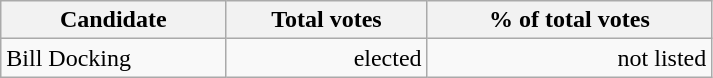<table class="wikitable" width="475">
<tr>
<th align="left">Candidate</th>
<th align="right">Total votes</th>
<th align="right">% of total votes</th>
</tr>
<tr>
<td align="left">Bill Docking</td>
<td align="right">elected</td>
<td align="right">not listed</td>
</tr>
</table>
